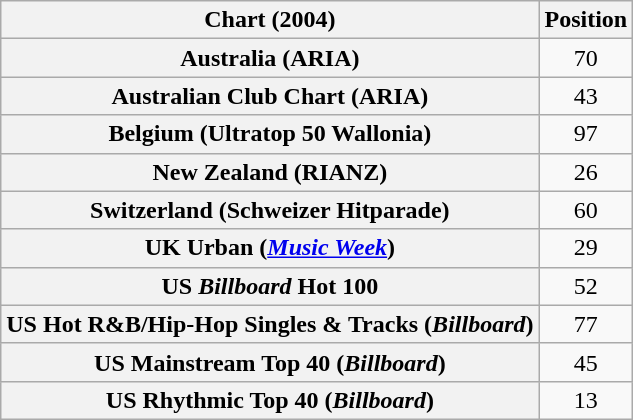<table class="wikitable sortable plainrowheaders" style="text-align:center">
<tr>
<th scope="col">Chart (2004)</th>
<th scope="col">Position</th>
</tr>
<tr>
<th scope="row">Australia (ARIA)</th>
<td>70</td>
</tr>
<tr>
<th scope="row">Australian Club Chart (ARIA)</th>
<td>43</td>
</tr>
<tr>
<th scope="row">Belgium (Ultratop 50 Wallonia)</th>
<td>97</td>
</tr>
<tr>
<th scope="row">New Zealand (RIANZ)</th>
<td>26</td>
</tr>
<tr>
<th scope="row">Switzerland (Schweizer Hitparade)</th>
<td>60</td>
</tr>
<tr>
<th scope="row">UK Urban (<em><a href='#'>Music Week</a></em>)</th>
<td>29</td>
</tr>
<tr>
<th scope="row">US <em>Billboard</em> Hot 100</th>
<td>52</td>
</tr>
<tr>
<th scope="row">US Hot R&B/Hip-Hop Singles & Tracks (<em>Billboard</em>)</th>
<td>77</td>
</tr>
<tr>
<th scope="row">US Mainstream Top 40 (<em>Billboard</em>)</th>
<td>45</td>
</tr>
<tr>
<th scope="row">US Rhythmic Top 40 (<em>Billboard</em>)</th>
<td>13</td>
</tr>
</table>
